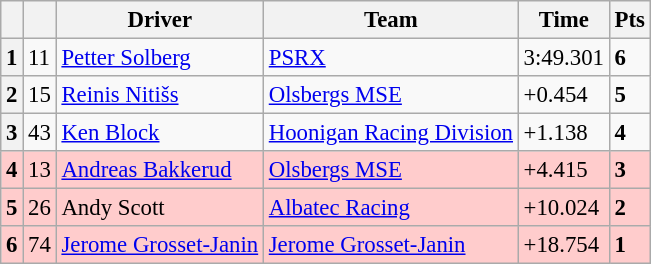<table class=wikitable style="font-size:95%">
<tr>
<th></th>
<th></th>
<th>Driver</th>
<th>Team</th>
<th>Time</th>
<th>Pts</th>
</tr>
<tr>
<th>1</th>
<td>11</td>
<td> <a href='#'>Petter Solberg</a></td>
<td><a href='#'>PSRX</a></td>
<td>3:49.301</td>
<td><strong>6</strong></td>
</tr>
<tr>
<th>2</th>
<td>15</td>
<td> <a href='#'>Reinis Nitišs</a></td>
<td><a href='#'>Olsbergs MSE</a></td>
<td>+0.454</td>
<td><strong>5</strong></td>
</tr>
<tr>
<th>3</th>
<td>43</td>
<td> <a href='#'>Ken Block</a></td>
<td><a href='#'>Hoonigan Racing Division</a></td>
<td>+1.138</td>
<td><strong>4</strong></td>
</tr>
<tr>
<th style="background:#ffcccc;">4</th>
<td style="background:#ffcccc;">13</td>
<td style="background:#ffcccc;"> <a href='#'>Andreas Bakkerud</a></td>
<td style="background:#ffcccc;"><a href='#'>Olsbergs MSE</a></td>
<td style="background:#ffcccc;">+4.415</td>
<td style="background:#ffcccc;"><strong>3</strong></td>
</tr>
<tr>
<th style="background:#ffcccc;">5</th>
<td style="background:#ffcccc;">26</td>
<td style="background:#ffcccc;"> Andy Scott</td>
<td style="background:#ffcccc;"><a href='#'>Albatec Racing</a></td>
<td style="background:#ffcccc;">+10.024</td>
<td style="background:#ffcccc;"><strong>2</strong></td>
</tr>
<tr>
<th style="background:#ffcccc;">6</th>
<td style="background:#ffcccc;">74</td>
<td style="background:#ffcccc;"> <a href='#'>Jerome Grosset-Janin</a></td>
<td style="background:#ffcccc;"><a href='#'>Jerome Grosset-Janin</a></td>
<td style="background:#ffcccc;">+18.754</td>
<td style="background:#ffcccc;"><strong>1</strong></td>
</tr>
</table>
